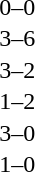<table cellspacing=1 width=70%>
<tr>
<th width=25%></th>
<th width=30%></th>
<th width=15%></th>
<th width=30%></th>
</tr>
<tr>
<td></td>
<td align=right></td>
<td align=center>0–0</td>
<td></td>
</tr>
<tr>
<td></td>
<td align=right></td>
<td align=center>3–6</td>
<td></td>
</tr>
<tr>
<td></td>
<td align=right></td>
<td align=center>3–2</td>
<td></td>
</tr>
<tr>
<td></td>
<td align=right></td>
<td align=center>1–2</td>
<td></td>
</tr>
<tr>
<td></td>
<td align=right></td>
<td align=center>3–0</td>
<td></td>
</tr>
<tr>
<td></td>
<td align=right></td>
<td align=center>1–0</td>
<td></td>
</tr>
</table>
